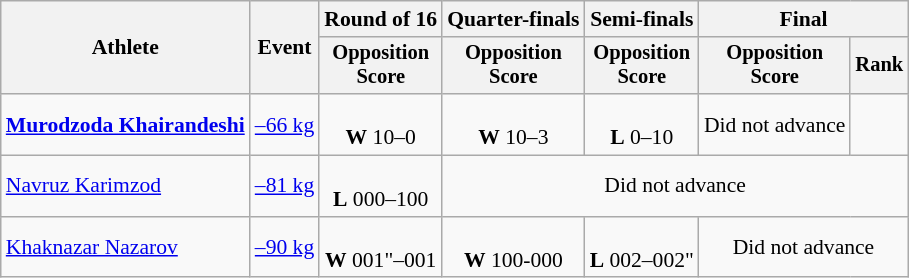<table class=wikitable style=font-size:90%;text-align:center>
<tr>
<th rowspan=2>Athlete</th>
<th rowspan=2>Event</th>
<th>Round of 16</th>
<th>Quarter-finals</th>
<th>Semi-finals</th>
<th colspan=2>Final</th>
</tr>
<tr style=font-size:95%>
<th>Opposition<br>Score</th>
<th>Opposition<br>Score</th>
<th>Opposition<br>Score</th>
<th>Opposition<br>Score</th>
<th>Rank</th>
</tr>
<tr>
<td align="left"><strong><a href='#'>Murodzoda Khairandeshi</a></strong></td>
<td align="left"><a href='#'>–66 kg</a></td>
<td><br><strong>W</strong> 10–0</td>
<td><br><strong>W</strong> 10–3</td>
<td><br><strong>L</strong> 0–10</td>
<td>Did not advance</td>
<td></td>
</tr>
<tr>
<td align="left"><a href='#'>Navruz Karimzod</a></td>
<td align="left"><a href='#'>–81 kg</a></td>
<td><br><strong>L</strong> 000–100</td>
<td colspan=4>Did not advance</td>
</tr>
<tr>
<td align="left"><a href='#'>Khaknazar Nazarov</a></td>
<td align="left"><a href='#'>–90 kg</a></td>
<td><br><strong>W</strong> 001"–001</td>
<td><br><strong>W</strong> 100-000</td>
<td><br><strong>L</strong> 002–002"</td>
<td colspan=2>Did not advance</td>
</tr>
</table>
